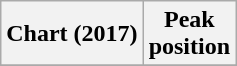<table class="wikitable plainrowheaders" style="text-align:center">
<tr>
<th scope="col">Chart (2017)</th>
<th scope="col">Peak<br> position</th>
</tr>
<tr>
</tr>
</table>
